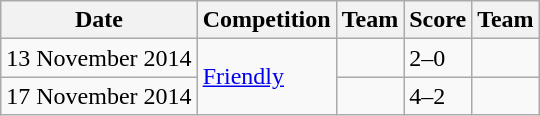<table class="wikitable">
<tr>
<th>Date</th>
<th>Competition</th>
<th>Team</th>
<th>Score</th>
<th>Team</th>
</tr>
<tr>
<td>13 November 2014</td>
<td rowspan="2"><a href='#'>Friendly</a></td>
<td></td>
<td>2–0</td>
<td></td>
</tr>
<tr>
<td>17 November 2014</td>
<td></td>
<td>4–2</td>
<td></td>
</tr>
</table>
